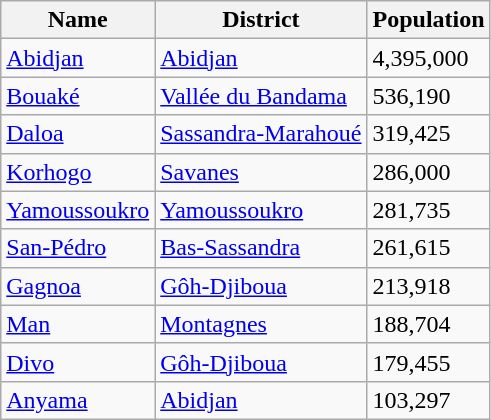<table class="wikitable sortable sticky-header col3right">
<tr>
<th>Name</th>
<th>District</th>
<th>Population</th>
</tr>
<tr>
<td><a href='#'>Abidjan</a></td>
<td><a href='#'>Abidjan</a></td>
<td>4,395,000</td>
</tr>
<tr>
<td><a href='#'>Bouaké</a></td>
<td><a href='#'>Vallée du Bandama</a></td>
<td>536,190</td>
</tr>
<tr>
<td><a href='#'>Daloa</a></td>
<td><a href='#'>Sassandra-Marahoué</a></td>
<td>319,425</td>
</tr>
<tr>
<td><a href='#'>Korhogo</a></td>
<td><a href='#'>Savanes</a></td>
<td>286,000</td>
</tr>
<tr>
<td><a href='#'>Yamoussoukro</a></td>
<td><a href='#'>Yamoussoukro</a></td>
<td>281,735</td>
</tr>
<tr>
<td><a href='#'>San-Pédro</a></td>
<td><a href='#'>Bas-Sassandra</a></td>
<td>261,615</td>
</tr>
<tr>
<td><a href='#'>Gagnoa</a></td>
<td><a href='#'>Gôh-Djiboua</a></td>
<td>213,918</td>
</tr>
<tr>
<td><a href='#'>Man</a></td>
<td><a href='#'>Montagnes</a></td>
<td>188,704</td>
</tr>
<tr>
<td><a href='#'>Divo</a></td>
<td><a href='#'>Gôh-Djiboua</a></td>
<td>179,455</td>
</tr>
<tr>
<td><a href='#'>Anyama</a></td>
<td><a href='#'>Abidjan</a></td>
<td>103,297</td>
</tr>
</table>
